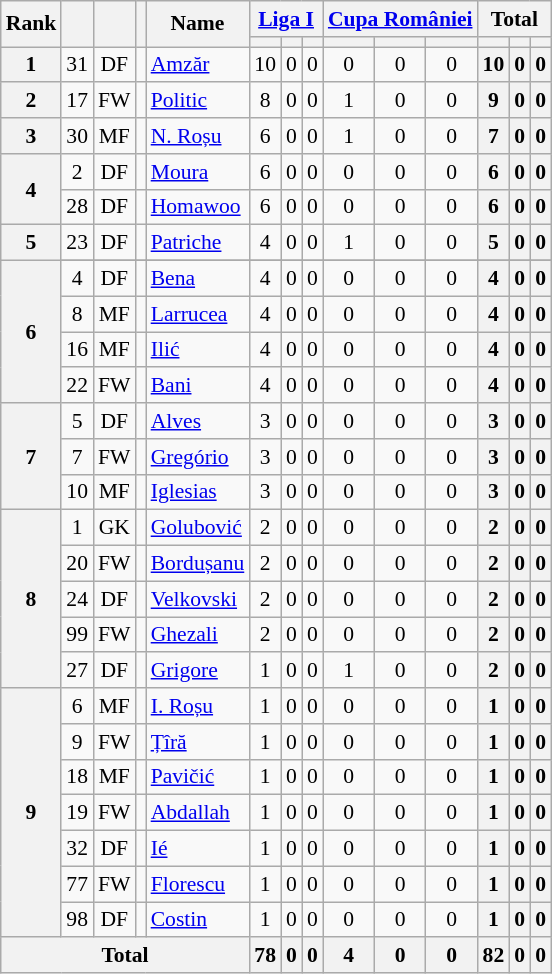<table class="wikitable sortable" style="text-align:center; font-size:90%;">
<tr>
<th rowspan="2">Rank</th>
<th rowspan="2"></th>
<th rowspan="2"></th>
<th rowspan="2"></th>
<th rowspan="2">Name</th>
<th colspan="3"><a href='#'>Liga I</a></th>
<th colspan="3"><a href='#'>Cupa României</a></th>
<th colspan="3">Total</th>
</tr>
<tr>
<th></th>
<th></th>
<th></th>
<th></th>
<th></th>
<th></th>
<th></th>
<th></th>
<th></th>
</tr>
<tr>
<th rowspan="1">1</th>
<td>31</td>
<td>DF</td>
<td></td>
<td style="text-align:left;"><a href='#'>Amzăr</a><br></td>
<td>10</td>
<td>0</td>
<td>0<br></td>
<td>0</td>
<td>0</td>
<td>0<br></td>
<th>10</th>
<th>0</th>
<th>0</th>
</tr>
<tr>
<th rowspan="1">2</th>
<td>17</td>
<td>FW</td>
<td></td>
<td style="text-align:left;"><a href='#'>Politic</a><br></td>
<td>8</td>
<td>0</td>
<td>0<br></td>
<td>1</td>
<td>0</td>
<td>0<br></td>
<th>9</th>
<th>0</th>
<th>0</th>
</tr>
<tr>
<th rowspan="1">3</th>
<td>30</td>
<td>MF</td>
<td></td>
<td style="text-align:left;"><a href='#'>N. Roșu</a><br></td>
<td>6</td>
<td>0</td>
<td>0<br></td>
<td>1</td>
<td>0</td>
<td>0<br></td>
<th>7</th>
<th>0</th>
<th>0</th>
</tr>
<tr>
<th rowspan="2">4</th>
<td>2</td>
<td>DF</td>
<td></td>
<td style="text-align:left;"><a href='#'>Moura</a><br></td>
<td>6</td>
<td>0</td>
<td>0<br></td>
<td>0</td>
<td>0</td>
<td>0<br></td>
<th>6</th>
<th>0</th>
<th>0</th>
</tr>
<tr>
<td>28</td>
<td>DF</td>
<td></td>
<td style="text-align:left;"><a href='#'>Homawoo</a><br></td>
<td>6</td>
<td>0</td>
<td>0<br></td>
<td>0</td>
<td>0</td>
<td>0<br></td>
<th>6</th>
<th>0</th>
<th>0</th>
</tr>
<tr>
<th rowspan="1">5</th>
<td>23</td>
<td>DF</td>
<td></td>
<td style="text-align:left;"><a href='#'>Patriche</a><br></td>
<td>4</td>
<td>0</td>
<td>0<br></td>
<td>1</td>
<td>0</td>
<td>0<br></td>
<th>5</th>
<th>0</th>
<th>0</th>
</tr>
<tr>
<th rowspan="5">6</th>
</tr>
<tr>
<td>4</td>
<td>DF</td>
<td></td>
<td style="text-align:left;"><a href='#'>Bena</a><br></td>
<td>4</td>
<td>0</td>
<td>0<br></td>
<td>0</td>
<td>0</td>
<td>0<br></td>
<th>4</th>
<th>0</th>
<th>0</th>
</tr>
<tr>
<td>8</td>
<td>MF</td>
<td></td>
<td style="text-align:left;"><a href='#'>Larrucea</a><br></td>
<td>4</td>
<td>0</td>
<td>0<br></td>
<td>0</td>
<td>0</td>
<td>0<br></td>
<th>4</th>
<th>0</th>
<th>0</th>
</tr>
<tr>
<td>16</td>
<td>MF</td>
<td></td>
<td style="text-align:left;"><a href='#'>Ilić</a><br></td>
<td>4</td>
<td>0</td>
<td>0<br></td>
<td>0</td>
<td>0</td>
<td>0<br></td>
<th>4</th>
<th>0</th>
<th>0</th>
</tr>
<tr>
<td>22</td>
<td>FW</td>
<td></td>
<td style="text-align:left;"><a href='#'>Bani</a><br></td>
<td>4</td>
<td>0</td>
<td>0<br></td>
<td>0</td>
<td>0</td>
<td>0<br></td>
<th>4</th>
<th>0</th>
<th>0</th>
</tr>
<tr>
<th rowspan="3">7</th>
<td>5</td>
<td>DF</td>
<td></td>
<td style="text-align:left;"><a href='#'>Alves</a><br></td>
<td>3</td>
<td>0</td>
<td>0<br></td>
<td>0</td>
<td>0</td>
<td>0<br></td>
<th>3</th>
<th>0</th>
<th>0</th>
</tr>
<tr>
<td>7</td>
<td>FW</td>
<td></td>
<td style="text-align:left;"><a href='#'>Gregório</a><br></td>
<td>3</td>
<td>0</td>
<td>0<br></td>
<td>0</td>
<td>0</td>
<td>0<br></td>
<th>3</th>
<th>0</th>
<th>0</th>
</tr>
<tr>
<td>10</td>
<td>MF</td>
<td></td>
<td style="text-align:left;"><a href='#'>Iglesias</a><br></td>
<td>3</td>
<td>0</td>
<td>0<br></td>
<td>0</td>
<td>0</td>
<td>0<br></td>
<th>3</th>
<th>0</th>
<th>0</th>
</tr>
<tr>
<th rowspan="5">8</th>
<td>1</td>
<td>GK</td>
<td></td>
<td style="text-align:left;"><a href='#'>Golubović</a><br></td>
<td>2</td>
<td>0</td>
<td>0<br></td>
<td>0</td>
<td>0</td>
<td>0<br></td>
<th>2</th>
<th>0</th>
<th>0</th>
</tr>
<tr>
<td>20</td>
<td>FW</td>
<td></td>
<td style="text-align:left;"><a href='#'>Bordușanu</a><br></td>
<td>2</td>
<td>0</td>
<td>0<br></td>
<td>0</td>
<td>0</td>
<td>0<br></td>
<th>2</th>
<th>0</th>
<th>0</th>
</tr>
<tr>
<td>24</td>
<td>DF</td>
<td></td>
<td style="text-align:left;"><a href='#'>Velkovski</a><br></td>
<td>2</td>
<td>0</td>
<td>0<br></td>
<td>0</td>
<td>0</td>
<td>0<br></td>
<th>2</th>
<th>0</th>
<th>0</th>
</tr>
<tr>
<td>99</td>
<td>FW</td>
<td></td>
<td style="text-align:left;"><a href='#'>Ghezali</a><br></td>
<td>2</td>
<td>0</td>
<td>0<br></td>
<td>0</td>
<td>0</td>
<td>0<br></td>
<th>2</th>
<th>0</th>
<th>0</th>
</tr>
<tr>
<td>27</td>
<td>DF</td>
<td></td>
<td style="text-align:left;"><a href='#'>Grigore</a><br></td>
<td>1</td>
<td>0</td>
<td>0<br></td>
<td>1</td>
<td>0</td>
<td>0<br></td>
<th>2</th>
<th>0</th>
<th>0</th>
</tr>
<tr>
<th rowspan="7">9</th>
<td>6</td>
<td>MF</td>
<td></td>
<td style="text-align:left;"><a href='#'>I. Roșu</a><br></td>
<td>1</td>
<td>0</td>
<td>0<br></td>
<td>0</td>
<td>0</td>
<td>0<br></td>
<th>1</th>
<th>0</th>
<th>0</th>
</tr>
<tr>
<td>9</td>
<td>FW</td>
<td></td>
<td style="text-align:left;"><a href='#'>Țîră</a><br></td>
<td>1</td>
<td>0</td>
<td>0<br></td>
<td>0</td>
<td>0</td>
<td>0<br></td>
<th>1</th>
<th>0</th>
<th>0</th>
</tr>
<tr>
<td>18</td>
<td>MF</td>
<td></td>
<td style="text-align:left;"><a href='#'>Pavičić</a><br></td>
<td>1</td>
<td>0</td>
<td>0<br></td>
<td>0</td>
<td>0</td>
<td>0<br></td>
<th>1</th>
<th>0</th>
<th>0</th>
</tr>
<tr>
<td>19</td>
<td>FW</td>
<td></td>
<td style="text-align:left;"><a href='#'>Abdallah</a><br></td>
<td>1</td>
<td>0</td>
<td>0<br></td>
<td>0</td>
<td>0</td>
<td>0<br></td>
<th>1</th>
<th>0</th>
<th>0</th>
</tr>
<tr>
<td>32</td>
<td>DF</td>
<td></td>
<td style="text-align:left;"><a href='#'>Ié</a><br></td>
<td>1</td>
<td>0</td>
<td>0<br></td>
<td>0</td>
<td>0</td>
<td>0<br></td>
<th>1</th>
<th>0</th>
<th>0</th>
</tr>
<tr>
<td>77</td>
<td>FW</td>
<td></td>
<td style="text-align:left;"><a href='#'>Florescu</a><br></td>
<td>1</td>
<td>0</td>
<td>0<br></td>
<td>0</td>
<td>0</td>
<td>0<br></td>
<th>1</th>
<th>0</th>
<th>0</th>
</tr>
<tr>
<td>98</td>
<td>DF</td>
<td></td>
<td style="text-align:left;"><a href='#'>Costin</a><br></td>
<td>1</td>
<td>0</td>
<td>0<br></td>
<td>0</td>
<td>0</td>
<td>0<br></td>
<th>1</th>
<th>0</th>
<th>0</th>
</tr>
<tr>
<th colspan="5">Total<br></th>
<th>78</th>
<th>0</th>
<th>0<br></th>
<th>4</th>
<th>0</th>
<th>0<br></th>
<th>82</th>
<th>0</th>
<th>0</th>
</tr>
</table>
